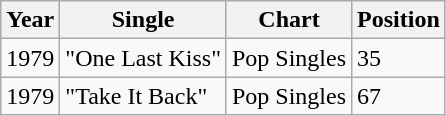<table class="wikitable">
<tr>
<th scope="col">Year</th>
<th scope="col">Single</th>
<th scope="col">Chart</th>
<th scope="col">Position</th>
</tr>
<tr>
<td>1979</td>
<td>"One Last Kiss"</td>
<td>Pop Singles</td>
<td>35</td>
</tr>
<tr>
<td>1979</td>
<td>"Take It Back"</td>
<td>Pop Singles</td>
<td>67</td>
</tr>
</table>
